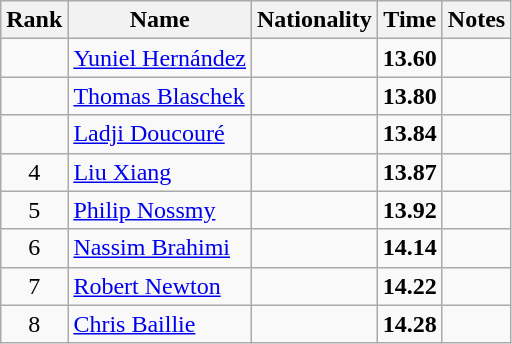<table class="wikitable sortable" style="text-align:center">
<tr>
<th>Rank</th>
<th>Name</th>
<th>Nationality</th>
<th>Time</th>
<th>Notes</th>
</tr>
<tr>
<td></td>
<td align=left><a href='#'>Yuniel Hernández</a></td>
<td align=left></td>
<td><strong>13.60</strong></td>
<td></td>
</tr>
<tr>
<td></td>
<td align=left><a href='#'>Thomas Blaschek</a></td>
<td align=left></td>
<td><strong>13.80</strong></td>
<td></td>
</tr>
<tr>
<td></td>
<td align=left><a href='#'>Ladji Doucouré</a></td>
<td align=left></td>
<td><strong>13.84</strong></td>
<td></td>
</tr>
<tr>
<td>4</td>
<td align=left><a href='#'>Liu Xiang</a></td>
<td align=left></td>
<td><strong>13.87</strong></td>
<td></td>
</tr>
<tr>
<td>5</td>
<td align=left><a href='#'>Philip Nossmy</a></td>
<td align=left></td>
<td><strong>13.92</strong></td>
<td></td>
</tr>
<tr>
<td>6</td>
<td align=left><a href='#'>Nassim Brahimi</a></td>
<td align=left></td>
<td><strong>14.14</strong></td>
<td></td>
</tr>
<tr>
<td>7</td>
<td align=left><a href='#'>Robert Newton</a></td>
<td align=left></td>
<td><strong>14.22</strong></td>
<td></td>
</tr>
<tr>
<td>8</td>
<td align=left><a href='#'>Chris Baillie</a></td>
<td align=left></td>
<td><strong>14.28</strong></td>
<td></td>
</tr>
</table>
